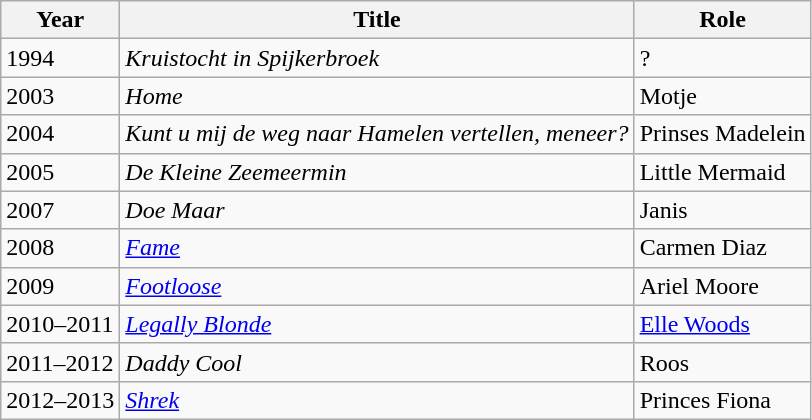<table class="wikitable">
<tr>
<th>Year</th>
<th>Title</th>
<th>Role</th>
</tr>
<tr>
<td>1994</td>
<td><em>Kruistocht in Spijkerbroek</em></td>
<td>?</td>
</tr>
<tr>
<td>2003</td>
<td><em>Home</em></td>
<td>Motje</td>
</tr>
<tr>
<td>2004</td>
<td><em>Kunt u mij de weg naar Hamelen vertellen, meneer?</em></td>
<td>Prinses Madelein</td>
</tr>
<tr>
<td>2005</td>
<td><em>De Kleine Zeemeermin</em></td>
<td>Little Mermaid</td>
</tr>
<tr>
<td>2007</td>
<td><em>Doe Maar</em></td>
<td>Janis</td>
</tr>
<tr>
<td>2008</td>
<td><em><a href='#'>Fame</a></em></td>
<td>Carmen Diaz</td>
</tr>
<tr>
<td>2009</td>
<td><em><a href='#'>Footloose</a></em></td>
<td>Ariel Moore</td>
</tr>
<tr>
<td>2010–2011</td>
<td><em><a href='#'>Legally Blonde</a></em></td>
<td><a href='#'>Elle Woods</a></td>
</tr>
<tr>
<td>2011–2012</td>
<td><em>Daddy Cool</em></td>
<td>Roos</td>
</tr>
<tr>
<td>2012–2013</td>
<td><em><a href='#'>Shrek</a></em></td>
<td>Princes Fiona</td>
</tr>
</table>
